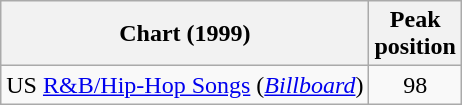<table class="wikitable sortable">
<tr>
<th scope="col">Chart (1999)</th>
<th scope="col">Peak<br>position</th>
</tr>
<tr>
<td>US <a href='#'>R&B/Hip-Hop Songs</a> (<a href='#'><em>Billboard</em></a>)</td>
<td style="text-align:center;">98</td>
</tr>
</table>
